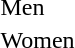<table>
<tr>
<td>Men<br></td>
<td></td>
<td></td>
<td></td>
</tr>
<tr>
<td>Women<br></td>
<td></td>
<td></td>
<td></td>
</tr>
</table>
